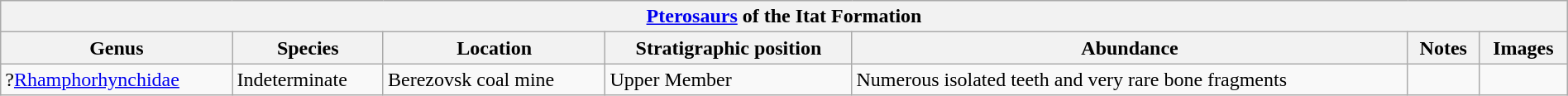<table class="wikitable" align="center" width="100%">
<tr>
<th colspan="7" align="center"><a href='#'>Pterosaurs</a> of the Itat Formation</th>
</tr>
<tr>
<th>Genus</th>
<th>Species</th>
<th>Location</th>
<th>Stratigraphic position</th>
<th>Abundance</th>
<th>Notes</th>
<th>Images</th>
</tr>
<tr>
<td>?<a href='#'>Rhamphorhynchidae</a></td>
<td>Indeterminate</td>
<td>Berezovsk coal mine</td>
<td>Upper Member</td>
<td>Numerous isolated teeth and very rare bone fragments</td>
<td></td>
<td></td>
</tr>
</table>
